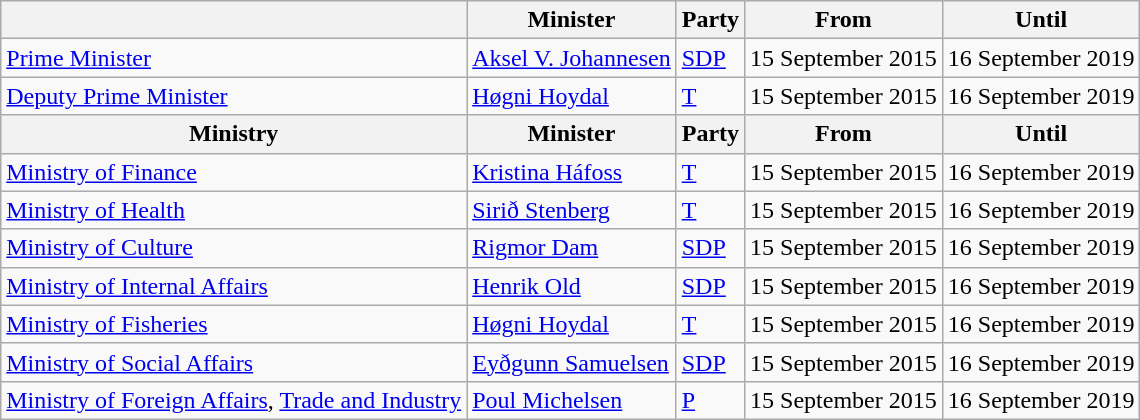<table class="wikitable" align="center">
<tr>
<th></th>
<th>Minister</th>
<th>Party</th>
<th>From</th>
<th>Until</th>
</tr>
<tr>
<td><a href='#'>Prime Minister</a></td>
<td><a href='#'>Aksel V. Johannesen</a></td>
<td><a href='#'>SDP</a></td>
<td>15 September 2015</td>
<td>16 September 2019</td>
</tr>
<tr>
<td><a href='#'>Deputy Prime Minister</a></td>
<td><a href='#'>Høgni Hoydal</a></td>
<td><a href='#'>T</a></td>
<td>15 September 2015</td>
<td>16 September 2019</td>
</tr>
<tr>
<th>Ministry</th>
<th>Minister</th>
<th>Party</th>
<th>From</th>
<th>Until</th>
</tr>
<tr>
<td><a href='#'>Ministry of Finance</a></td>
<td><a href='#'>Kristina Háfoss</a></td>
<td><a href='#'>T</a></td>
<td>15 September 2015</td>
<td>16 September 2019</td>
</tr>
<tr>
<td><a href='#'>Ministry of Health</a></td>
<td><a href='#'>Sirið Stenberg</a></td>
<td><a href='#'>T</a></td>
<td>15 September 2015</td>
<td>16 September 2019</td>
</tr>
<tr>
<td><a href='#'>Ministry of Culture</a></td>
<td><a href='#'>Rigmor Dam</a></td>
<td><a href='#'>SDP</a></td>
<td>15 September 2015</td>
<td>16 September 2019</td>
</tr>
<tr>
<td><a href='#'>Ministry of Internal Affairs</a></td>
<td><a href='#'>Henrik Old</a></td>
<td><a href='#'>SDP</a></td>
<td>15 September 2015</td>
<td>16 September 2019</td>
</tr>
<tr>
<td><a href='#'>Ministry of Fisheries</a></td>
<td><a href='#'>Høgni Hoydal</a></td>
<td><a href='#'>T</a></td>
<td>15 September 2015</td>
<td>16 September 2019</td>
</tr>
<tr>
<td><a href='#'>Ministry of Social Affairs</a></td>
<td><a href='#'>Eyðgunn Samuelsen</a></td>
<td><a href='#'>SDP</a></td>
<td>15 September 2015</td>
<td>16 September 2019</td>
</tr>
<tr>
<td><a href='#'>Ministry of Foreign Affairs</a>, <a href='#'>Trade and Industry</a></td>
<td><a href='#'>Poul Michelsen</a></td>
<td><a href='#'>P</a></td>
<td>15 September 2015</td>
<td>16 September 2019</td>
</tr>
</table>
